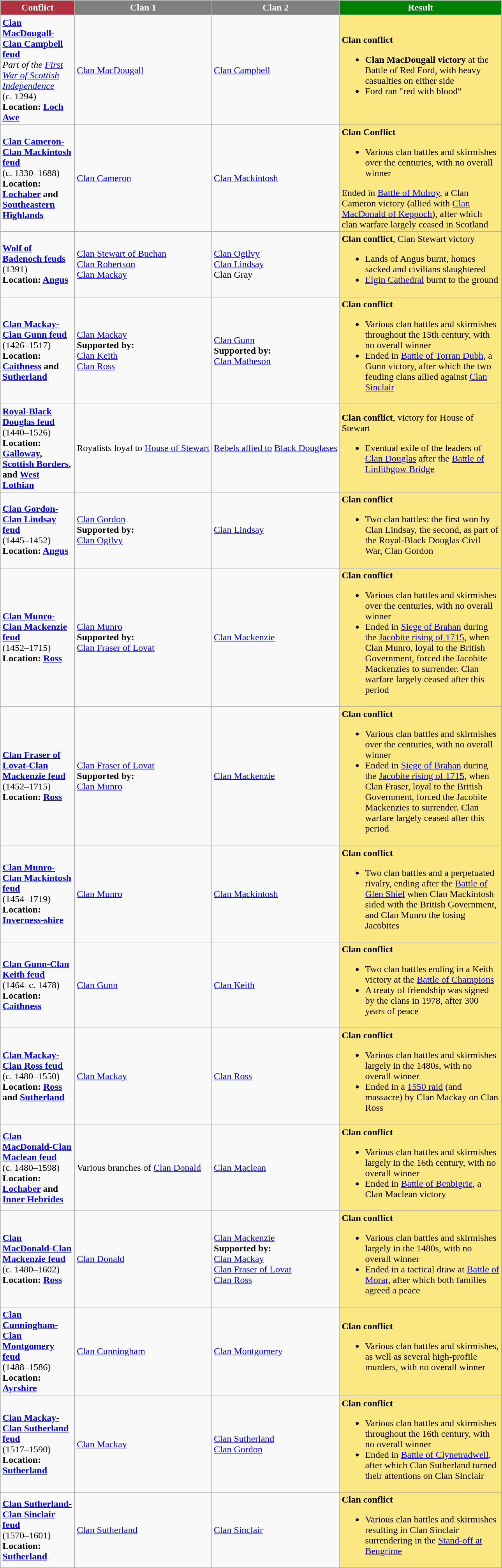<table class="wikitable">
<tr>
<th style="color: white; background:#b0313f; width:120px;">Conflict</th>
<th style="color: white; background:gray;">Clan 1</th>
<th style="color: white; background:gray;">Clan 2</th>
<th style="color: white; background:green; width:270px;">Result</th>
</tr>
<tr>
<td><a href='#'><strong>Clan MacDougall-Clan Campbell feud</strong></a><br><em>Part of the <a href='#'>First War of Scottish Independence</a></em><br>(c. 1294)<br><strong>Location: <a href='#'>Loch Awe</a></strong></td>
<td> <a href='#'>Clan MacDougall</a></td>
<td> <a href='#'>Clan Campbell</a></td>
<td style="Background:#FCE883"><strong>Clan conflict</strong><br><ul><li><strong>Clan MacDougall victory</strong> at the Battle of Red Ford, with heavy casualties on either side</li><li>Ford ran "red with blood"</li></ul></td>
</tr>
<tr>
<td><a href='#'><strong>Clan Cameron-Clan Mackintosh feud</strong></a><br>(c. 1330–1688)<br><strong>Location: <a href='#'>Lochaber</a> and <a href='#'>Southeastern Highlands</a></strong></td>
<td> <a href='#'>Clan Cameron</a></td>
<td> <a href='#'>Clan Mackintosh</a></td>
<td style="Background:#FCE883"><strong>Clan Conflict</strong><br><ul><li>Various clan battles and skirmishes over the centuries, with no overall winner</li></ul>Ended in <a href='#'>Battle of Mulroy</a>, a Clan Cameron victory (allied with <a href='#'>Clan MacDonald of Keppoch</a>), after which clan warfare largely ceased in Scotland</td>
</tr>
<tr>
<td><a href='#'><strong>Wolf of Badenoch feuds</strong></a><br>(1391)<br><strong>Location: <a href='#'>Angus</a></strong></td>
<td> <a href='#'>Clan Stewart of Buchan</a><br> <a href='#'>Clan Robertson</a><br> <a href='#'>Clan Mackay</a></td>
<td> <a href='#'>Clan Ogilvy</a><br> <a href='#'>Clan Lindsay</a><br>Clan Gray</td>
<td style="Background:#FCE883"><strong>Clan conflict</strong>, Clan Stewart victory<br><ul><li>Lands of Angus burnt, homes sacked and civilians slaughtered</li><li><a href='#'>Elgin Cathedral</a> burnt to the ground</li></ul></td>
</tr>
<tr>
<td><strong><a href='#'>Clan Mackay-Clan Gunn feud</a></strong><br>(1426–1517)<br><strong>Location: <a href='#'>Caithness</a> and <a href='#'>Sutherland</a></strong></td>
<td> <a href='#'>Clan Mackay</a><br><strong>Supported by:</strong><br> <a href='#'>Clan Keith</a><br> <a href='#'>Clan Ross</a></td>
<td> <a href='#'>Clan Gunn</a><br><strong>Supported by:</strong><br> <a href='#'>Clan Matheson</a></td>
<td style="Background:#FCE883"><strong>Clan conflict</strong><br><ul><li>Various clan battles and skirmishes throughout the 15th century, with no overall winner</li><li>Ended in <a href='#'>Battle of Torran Dubh</a>, a Gunn victory, after which the two feuding clans allied against <a href='#'>Clan Sinclair</a></li></ul></td>
</tr>
<tr>
<td><strong><a href='#'>Royal-Black Douglas feud</a></strong><br>(1440–1526)<br><strong>Location: <a href='#'>Galloway</a>, <a href='#'>Scottish Borders</a>, and <a href='#'>West Lothian</a></strong></td>
<td> Royalists loyal to <a href='#'>House of Stewart</a></td>
<td> <a href='#'>Rebels allied to</a> <a href='#'>Black Douglases</a></td>
<td style="background:#FCE883"><strong>Clan conflict</strong>, victory for House of Stewart<br><ul><li>Eventual exile of the leaders of <a href='#'>Clan Douglas</a> after the <a href='#'>Battle of Linlithgow Bridge</a></li></ul></td>
</tr>
<tr>
<td><strong><a href='#'>Clan Gordon-Clan Lindsay feud</a></strong><br>(1445–1452)<br><strong>Location: <a href='#'>Angus</a></strong></td>
<td> <a href='#'>Clan Gordon</a><br><strong>Supported by:</strong><br> <a href='#'>Clan Ogilvy</a></td>
<td> <a href='#'>Clan Lindsay</a></td>
<td style="Background:#FCE883"><strong>Clan conflict</strong><br><ul><li>Two clan battles: the first won by Clan Lindsay, the second, as part of the Royal-Black Douglas Civil War, Clan Gordon</li></ul></td>
</tr>
<tr>
<td><strong><a href='#'>Clan Munro-Clan Mackenzie feud</a></strong><br>(1452–1715)<br><strong>Location: <a href='#'>Ross</a></strong></td>
<td> <a href='#'>Clan Munro</a><br><strong>Supported by:</strong><br> <a href='#'>Clan Fraser of Lovat</a></td>
<td> <a href='#'>Clan Mackenzie</a></td>
<td style="Background:#FCE883"><strong>Clan conflict</strong><br><ul><li>Various clan battles and skirmishes over the centuries, with no overall winner</li><li>Ended in <a href='#'>Siege of Brahan</a> during the <a href='#'>Jacobite rising of 1715</a>, when Clan Munro, loyal to the British Government, forced the Jacobite Mackenzies to surrender. Clan warfare largely ceased after this period</li></ul></td>
</tr>
<tr>
<td><strong><a href='#'>Clan Fraser of Lovat-Clan Mackenzie feud</a></strong><br>(1452–1715)<br><strong>Location: <a href='#'>Ross</a></strong></td>
<td> <a href='#'>Clan Fraser of Lovat</a><br><strong>Supported by:</strong><br> <a href='#'>Clan Munro</a></td>
<td> <a href='#'>Clan Mackenzie</a></td>
<td style="Background:#FCE883"><strong>Clan conflict</strong><br><ul><li>Various clan battles and skirmishes over the centuries, with no overall winner</li><li>Ended in <a href='#'>Siege of Brahan</a> during the <a href='#'>Jacobite rising of 1715</a>, when Clan Fraser, loyal to the British Government, forced the Jacobite Mackenzies to surrender. Clan warfare largely ceased after this period</li></ul></td>
</tr>
<tr>
<td><strong><a href='#'>Clan Munro-Clan Mackintosh feud</a></strong><br>(1454–1719)<br><strong>Location: <a href='#'>Inverness-shire</a></strong></td>
<td> <a href='#'>Clan Munro</a></td>
<td> <a href='#'>Clan Mackintosh</a></td>
<td style="Background:#FCE883"><strong>Clan conflict</strong><br><ul><li>Two clan battles and a perpetuated rivalry, ending after the <a href='#'>Battle of Glen Shiel</a> when Clan Mackintosh sided with the British Government, and Clan Munro the losing Jacobites</li></ul></td>
</tr>
<tr>
<td><strong><a href='#'>Clan Gunn-Clan Keith feud</a></strong><br>(1464–c. 1478)<br><strong>Location: <a href='#'>Caithness</a></strong></td>
<td> <a href='#'>Clan Gunn</a></td>
<td> <a href='#'>Clan Keith</a></td>
<td style="Background:#FCE883"><strong>Clan conflict</strong><br><ul><li>Two clan battles ending in a Keith victory at the <a href='#'>Battle of Champions</a></li><li>A treaty of friendship was signed by the clans in 1978, after 300 years of peace</li></ul></td>
</tr>
<tr>
<td><strong><a href='#'>Clan Mackay-Clan Ross feud</a></strong><br>(c. 1480–1550)<br><strong>Location: <a href='#'>Ross</a> and <a href='#'>Sutherland</a></strong></td>
<td> <a href='#'>Clan Mackay</a></td>
<td> <a href='#'>Clan Ross</a></td>
<td style="Background:#FCE883"><strong>Clan conflict</strong><br><ul><li>Various clan battles and skirmishes largely in the 1480s, with no overall winner</li><li>Ended in a <a href='#'>1550 raid</a> (and massacre) by Clan Mackay on Clan Ross</li></ul></td>
</tr>
<tr>
<td><strong><a href='#'>Clan MacDonald-Clan Maclean feud</a></strong><br>(c. 1480–1598)<br><strong>Location: <a href='#'>Lochaber</a> and <a href='#'>Inner Hebrides</a></strong></td>
<td> Various branches of <a href='#'>Clan Donald</a></td>
<td> <a href='#'>Clan Maclean</a></td>
<td style="Background:#FCE883"><strong>Clan conflict</strong><br><ul><li>Various clan battles and skirmishes largely in the 16th century, with no overall winner</li><li>Ended in <a href='#'>Battle of Benbigrie</a>, a Clan Maclean victory</li></ul></td>
</tr>
<tr>
<td><strong><a href='#'>Clan MacDonald-Clan Mackenzie feud</a></strong><br>(c. 1480–1602)<br><strong>Location: <a href='#'>Ross</a></strong></td>
<td> <a href='#'>Clan Donald</a></td>
<td> <a href='#'>Clan Mackenzie</a><br><strong>Supported by:</strong><br> <a href='#'>Clan Mackay</a><br> <a href='#'>Clan Fraser of Lovat</a><br> <a href='#'>Clan Ross</a></td>
<td style="Background:#FCE883"><strong>Clan conflict</strong><br><ul><li>Various clan battles and skirmishes largely in the 1480s, with no overall winner</li><li>Ended in a tactical draw at <a href='#'>Battle of Morar</a>, after which both families agreed a peace</li></ul></td>
</tr>
<tr>
<td><strong><a href='#'>Clan Cunningham-Clan Montgomery feud</a></strong><br>(1488–1586)<br><strong>Location: <a href='#'>Ayrshire</a></strong></td>
<td> <a href='#'>Clan Cunningham</a></td>
<td> <a href='#'>Clan Montgomery</a></td>
<td style="Background:#FCE883"><strong>Clan conflict</strong><br><ul><li>Various clan battles and skirmishes, as well as several high-profile murders, with no overall winner</li></ul></td>
</tr>
<tr>
<td><strong><a href='#'>Clan Mackay-Clan Sutherland feud</a></strong><br>(1517–1590)<br><strong>Location: <a href='#'>Sutherland</a></strong></td>
<td> <a href='#'>Clan Mackay</a></td>
<td> <a href='#'>Clan Sutherland</a><br> <a href='#'>Clan Gordon</a></td>
<td style="Background:#FCE883"><strong>Clan conflict</strong><br><ul><li>Various clan battles and skirmishes throughout the 16th century, with no overall winner</li><li>Ended in <a href='#'>Battle of Clynetradwell</a>, after which Clan Sutherland turned their attentions on Clan Sinclair</li></ul></td>
</tr>
<tr>
<td><strong><a href='#'>Clan Sutherland-Clan Sinclair feud</a></strong><br>(1570–1601)<br><strong>Location: <a href='#'>Sutherland</a></strong></td>
<td> <a href='#'>Clan Sutherland</a></td>
<td> <a href='#'>Clan Sinclair</a></td>
<td style="Background:#FCE883"><strong>Clan conflict</strong><br><ul><li>Various clan battles and skirmishes resulting in Clan Sinclair surrendering in the <a href='#'>Stand-off at Bengrime</a></li></ul></td>
</tr>
</table>
